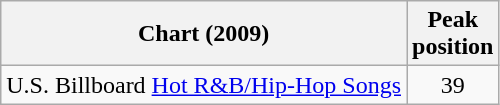<table class="wikitable">
<tr>
<th>Chart (2009)</th>
<th>Peak<br>position</th>
</tr>
<tr>
<td>U.S. Billboard <a href='#'>Hot R&B/Hip-Hop Songs</a></td>
<td align="center">39 </td>
</tr>
</table>
